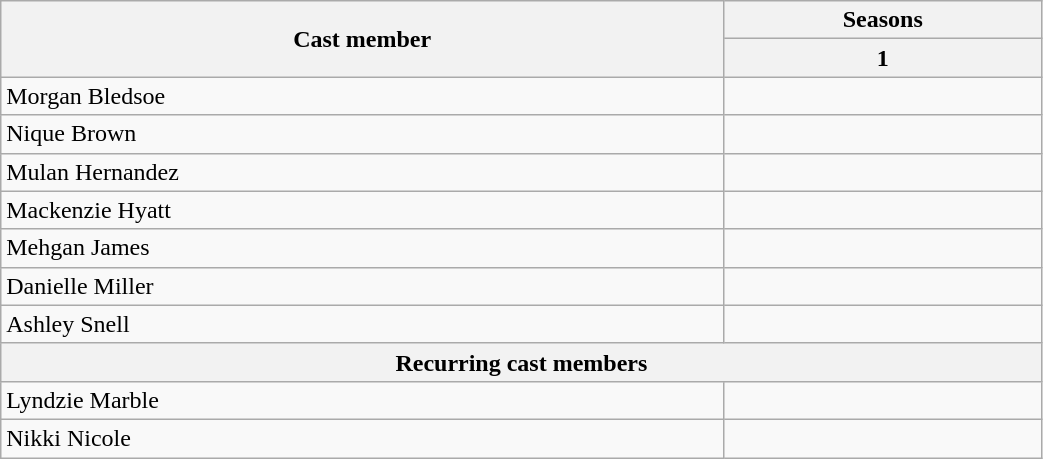<table class="wikitable plainrowheaders" width="55%">
<tr>
<th scope="col" rowspan="2" style="width:8%;">Cast member</th>
<th scope="col">Seasons</th>
</tr>
<tr>
<th scope="col" style="width:3%;">1</th>
</tr>
<tr>
<td>Morgan Bledsoe</td>
<td></td>
</tr>
<tr>
<td>Nique Brown</td>
<td></td>
</tr>
<tr>
<td>Mulan Hernandez</td>
<td></td>
</tr>
<tr>
<td>Mackenzie Hyatt</td>
<td></td>
</tr>
<tr>
<td>Mehgan James</td>
<td></td>
</tr>
<tr>
<td>Danielle Miller</td>
<td></td>
</tr>
<tr>
<td>Ashley Snell</td>
<td></td>
</tr>
<tr>
<th colspan="2">Recurring cast members</th>
</tr>
<tr>
<td>Lyndzie Marble</td>
<td></td>
</tr>
<tr>
<td>Nikki Nicole</td>
<td></td>
</tr>
</table>
